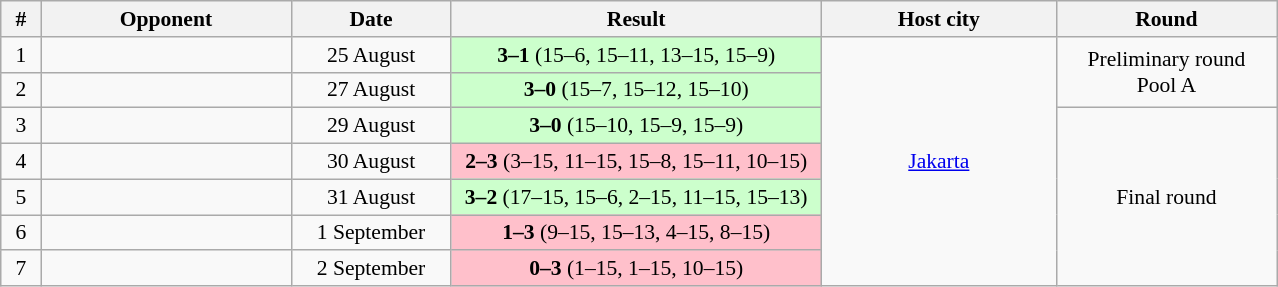<table class="wikitable" style="text-align: center;font-size:90%;">
<tr>
<th width=20>#</th>
<th width=160>Opponent</th>
<th width=100>Date</th>
<th width=240>Result</th>
<th width=150>Host city</th>
<th width=140>Round</th>
</tr>
<tr>
<td>1</td>
<td align=left></td>
<td>25 August</td>
<td bgcolor=ccffcc><strong>3–1</strong> (15–6, 15–11, 13–15, 15–9)</td>
<td rowspan=7> <a href='#'>Jakarta</a></td>
<td rowspan=2>Preliminary round<br>Pool A</td>
</tr>
<tr>
<td>2</td>
<td align=left></td>
<td>27 August</td>
<td bgcolor=ccffcc><strong>3–0</strong> (15–7, 15–12, 15–10)</td>
</tr>
<tr>
<td>3</td>
<td align=left></td>
<td>29 August</td>
<td bgcolor=ccffcc><strong>3–0</strong> (15–10, 15–9, 15–9)</td>
<td rowspan=5>Final round</td>
</tr>
<tr>
<td>4</td>
<td align=left></td>
<td>30 August</td>
<td bgcolor=pink><strong>2–3</strong> (3–15, 11–15, 15–8, 15–11, 10–15)</td>
</tr>
<tr>
<td>5</td>
<td align=left></td>
<td>31 August</td>
<td bgcolor=ccffcc><strong>3–2</strong> (17–15, 15–6, 2–15, 11–15, 15–13)</td>
</tr>
<tr>
<td>6</td>
<td align=left></td>
<td>1 September</td>
<td bgcolor=pink><strong>1–3</strong> (9–15, 15–13, 4–15, 8–15)</td>
</tr>
<tr>
<td>7</td>
<td align=left></td>
<td>2 September</td>
<td bgcolor=pink><strong>0–3</strong> (1–15, 1–15, 10–15)</td>
</tr>
</table>
